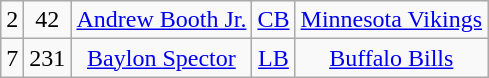<table class="wikitable" style="text-align:center">
<tr>
<td>2</td>
<td>42</td>
<td><a href='#'>Andrew Booth Jr.</a></td>
<td><a href='#'>CB</a></td>
<td><a href='#'>Minnesota Vikings</a></td>
</tr>
<tr>
<td>7</td>
<td>231</td>
<td><a href='#'>Baylon Spector</a></td>
<td><a href='#'>LB</a></td>
<td><a href='#'>Buffalo Bills</a></td>
</tr>
</table>
